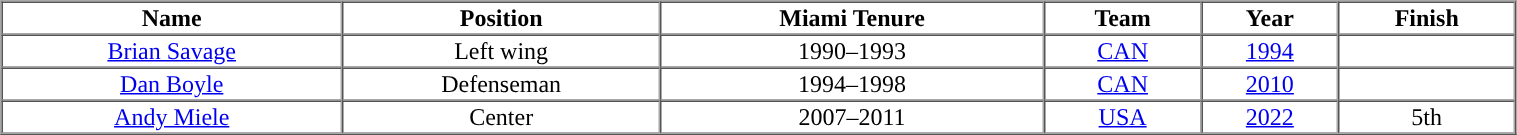<table cellpadding="1" border="1" cellspacing="0" width="80%">
<tr>
<th>Name</th>
<th>Position</th>
<th>Miami Tenure</th>
<th>Team</th>
<th>Year</th>
<th>Finish</th>
</tr>
<tr align="center">
<td><a href='#'>Brian Savage</a></td>
<td>Left wing</td>
<td>1990–1993</td>
<td> <a href='#'>CAN</a></td>
<td><a href='#'>1994</a></td>
<td></td>
</tr>
<tr align="center">
<td><a href='#'>Dan Boyle</a></td>
<td>Defenseman</td>
<td>1994–1998</td>
<td> <a href='#'>CAN</a></td>
<td><a href='#'>2010</a></td>
<td></td>
</tr>
<tr align="center">
<td><a href='#'>Andy Miele</a></td>
<td>Center</td>
<td>2007–2011</td>
<td> <a href='#'>USA</a></td>
<td><a href='#'>2022</a></td>
<td>5th</td>
</tr>
<tr align="center">
</tr>
</table>
